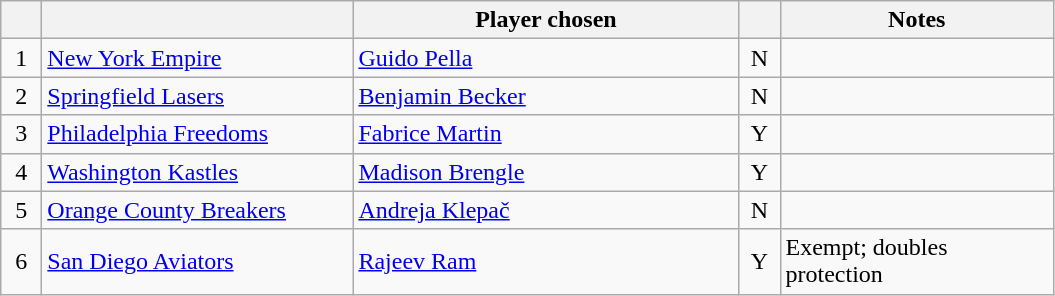<table class="wikitable" style="text-align:left">
<tr>
<th width="20px"></th>
<th width="200px"></th>
<th width="250px">Player chosen</th>
<th width="20px"></th>
<th width="175px">Notes</th>
</tr>
<tr>
<td style="text-align:center">1</td>
<td><a href='#'>New York Empire</a></td>
<td> <a href='#'>Guido Pella</a></td>
<td style="text-align:center">N</td>
<td></td>
</tr>
<tr>
<td style="text-align:center">2</td>
<td><a href='#'>Springfield Lasers</a></td>
<td> <a href='#'>Benjamin Becker</a></td>
<td style="text-align:center">N</td>
<td></td>
</tr>
<tr>
<td style="text-align:center">3</td>
<td><a href='#'>Philadelphia Freedoms</a></td>
<td> <a href='#'>Fabrice Martin</a></td>
<td style="text-align:center">Y</td>
<td></td>
</tr>
<tr>
<td style="text-align:center">4</td>
<td><a href='#'>Washington Kastles</a></td>
<td> <a href='#'>Madison Brengle</a></td>
<td style="text-align:center">Y</td>
<td></td>
</tr>
<tr>
<td style="text-align:center">5</td>
<td><a href='#'>Orange County Breakers</a></td>
<td> <a href='#'>Andreja Klepač</a></td>
<td style="text-align:center">N</td>
<td></td>
</tr>
<tr>
<td style="text-align:center">6</td>
<td><a href='#'>San Diego Aviators</a></td>
<td> <a href='#'>Rajeev Ram</a></td>
<td style="text-align:center">Y</td>
<td>Exempt; doubles protection</td>
</tr>
</table>
